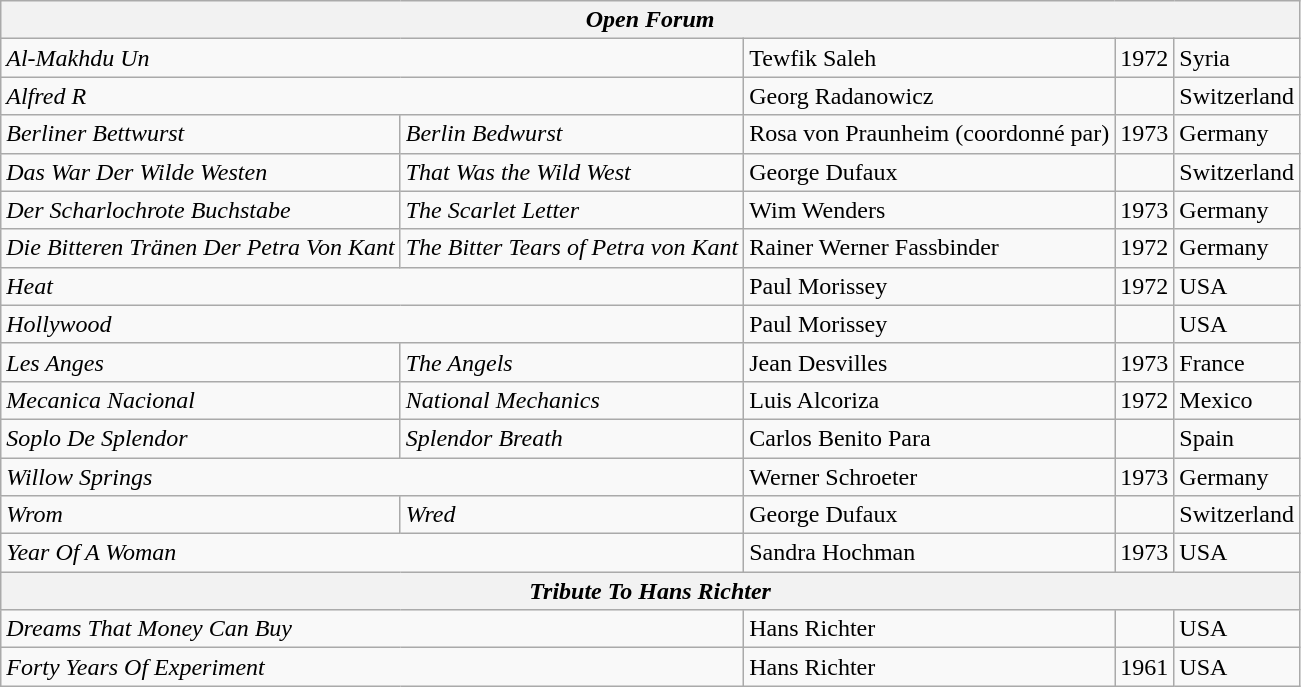<table class="wikitable">
<tr>
<th colspan="5"><em>Open Forum</em></th>
</tr>
<tr>
<td colspan="2"><em>Al-Makhdu Un</em></td>
<td>Tewfik Saleh</td>
<td>1972</td>
<td>Syria</td>
</tr>
<tr>
<td colspan="2"><em>Alfred R</em></td>
<td>Georg Radanowicz</td>
<td></td>
<td>Switzerland</td>
</tr>
<tr>
<td><em>Berliner Bettwurst</em></td>
<td><em>Berlin Bedwurst</em></td>
<td>Rosa von Praunheim (coordonné par)</td>
<td>1973</td>
<td>Germany</td>
</tr>
<tr>
<td><em>Das War Der Wilde Westen</em></td>
<td><em>That Was the Wild West</em></td>
<td>George Dufaux</td>
<td></td>
<td>Switzerland</td>
</tr>
<tr>
<td><em>Der Scharlochrote Buchstabe</em></td>
<td><em>The Scarlet Letter</em></td>
<td>Wim Wenders</td>
<td>1973</td>
<td>Germany</td>
</tr>
<tr>
<td><em>Die Bitteren Tränen Der Petra Von Kant</em></td>
<td><em>The Bitter Tears of Petra von Kant</em></td>
<td>Rainer Werner Fassbinder</td>
<td>1972</td>
<td>Germany</td>
</tr>
<tr>
<td colspan="2"><em>Heat</em></td>
<td>Paul Morissey</td>
<td>1972</td>
<td>USA</td>
</tr>
<tr>
<td colspan="2"><em>Hollywood</em></td>
<td>Paul Morissey</td>
<td></td>
<td>USA</td>
</tr>
<tr>
<td><em>Les Anges</em></td>
<td><em>The Angels</em></td>
<td>Jean Desvilles</td>
<td>1973</td>
<td>France</td>
</tr>
<tr>
<td><em>Mecanica Nacional</em></td>
<td><em>National Mechanics</em></td>
<td>Luis Alcoriza</td>
<td>1972</td>
<td>Mexico</td>
</tr>
<tr>
<td><em>Soplo De Splendor</em></td>
<td><em>Splendor Breath</em></td>
<td>Carlos Benito Para</td>
<td></td>
<td>Spain</td>
</tr>
<tr>
<td colspan="2"><em>Willow Springs</em></td>
<td>Werner Schroeter</td>
<td>1973</td>
<td>Germany</td>
</tr>
<tr>
<td><em>Wrom</em></td>
<td><em>Wred</em></td>
<td>George Dufaux</td>
<td></td>
<td>Switzerland</td>
</tr>
<tr>
<td colspan="2"><em>Year Of A Woman</em></td>
<td>Sandra Hochman</td>
<td>1973</td>
<td>USA</td>
</tr>
<tr>
<th colspan="5"><em>Tribute To Hans Richter</em></th>
</tr>
<tr>
<td colspan="2"><em>Dreams That Money Can Buy</em></td>
<td>Hans Richter</td>
<td></td>
<td>USA</td>
</tr>
<tr>
<td colspan="2"><em>Forty Years Of Experiment</em></td>
<td>Hans Richter</td>
<td>1961</td>
<td>USA</td>
</tr>
</table>
